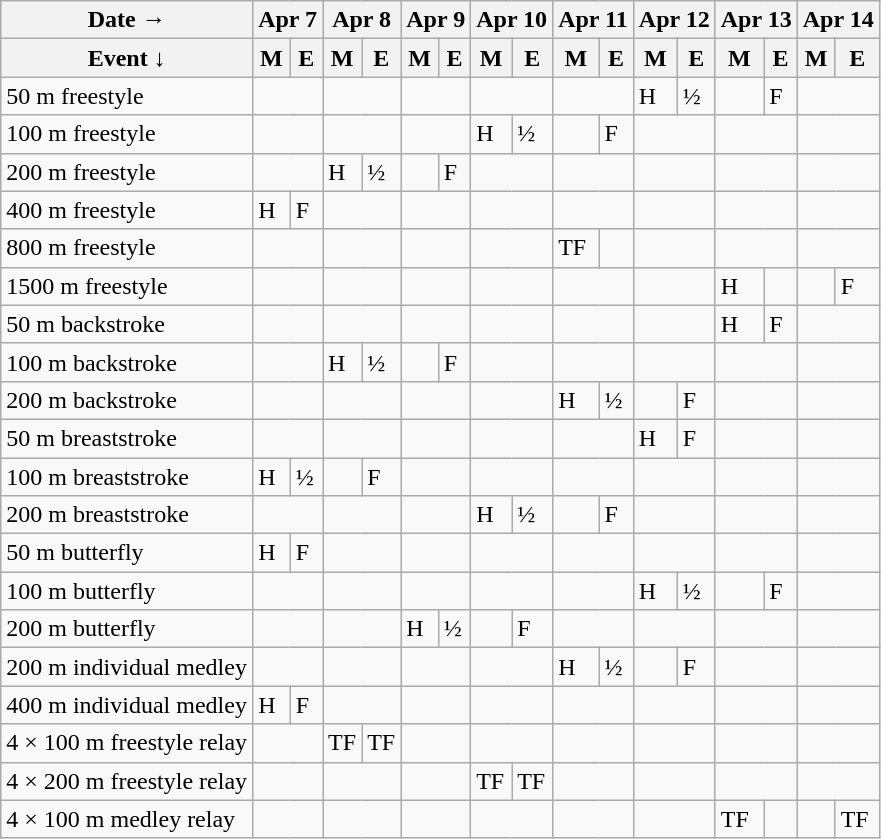<table class="wikitable swimming-schedule floatleft">
<tr>
<th>Date →</th>
<th colspan="2">Apr 7</th>
<th colspan="2">Apr 8</th>
<th colspan="2">Apr 9</th>
<th colspan="2">Apr 10</th>
<th colspan="2">Apr 11</th>
<th colspan="2">Apr 12</th>
<th colspan="2">Apr 13</th>
<th colspan="2">Apr 14</th>
</tr>
<tr>
<th>Event   ↓</th>
<th>M</th>
<th>E</th>
<th>M</th>
<th>E</th>
<th>M</th>
<th>E</th>
<th>M</th>
<th>E</th>
<th>M</th>
<th>E</th>
<th>M</th>
<th>E</th>
<th>M</th>
<th>E</th>
<th>M</th>
<th>E</th>
</tr>
<tr>
<td class="event">50 m freestyle</td>
<td colspan=2></td>
<td colspan=2></td>
<td colspan=2></td>
<td colspan=2></td>
<td colspan=2></td>
<td class="heats">H</td>
<td class="semifinals">½</td>
<td></td>
<td class="final">F</td>
<td colspan=2></td>
</tr>
<tr>
<td class="event">100 m freestyle</td>
<td colspan=2></td>
<td colspan=2></td>
<td colspan=2></td>
<td class="heats">H</td>
<td class="semifinals">½</td>
<td></td>
<td class="final">F</td>
<td colspan=2></td>
<td colspan=2></td>
<td colspan=2></td>
</tr>
<tr>
<td class="event">200 m freestyle</td>
<td colspan=2></td>
<td class="heats">H</td>
<td class="semifinals">½</td>
<td></td>
<td class="final">F</td>
<td colspan=2></td>
<td colspan=2></td>
<td colspan=2></td>
<td colspan=2></td>
<td colspan=2></td>
</tr>
<tr>
<td class="event">400 m freestyle</td>
<td class="heats">H</td>
<td class="final">F</td>
<td colspan=2></td>
<td colspan=2></td>
<td colspan=2></td>
<td colspan=2></td>
<td colspan=2></td>
<td colspan=2></td>
<td colspan=2></td>
</tr>
<tr>
<td class="event">800 m freestyle</td>
<td colspan=2></td>
<td colspan=2></td>
<td colspan=2></td>
<td colspan=2></td>
<td class="timed-final">TF</td>
<td></td>
<td colspan=2></td>
<td colspan=2></td>
<td colspan=2></td>
</tr>
<tr>
<td class="event">1500 m freestyle</td>
<td colspan=2></td>
<td colspan=2></td>
<td colspan=2></td>
<td colspan=2></td>
<td colspan=2></td>
<td colspan=2></td>
<td class="heats">H</td>
<td></td>
<td></td>
<td class="final">F</td>
</tr>
<tr>
<td class="event">50 m backstroke</td>
<td colspan=2></td>
<td colspan=2></td>
<td colspan=2></td>
<td colspan=2></td>
<td colspan=2></td>
<td colspan=2></td>
<td class="heats">H</td>
<td class="final">F</td>
<td colspan=2></td>
</tr>
<tr>
<td class="event">100 m backstroke</td>
<td colspan=2></td>
<td class="heats">H</td>
<td class="semifinals">½</td>
<td></td>
<td class="final">F</td>
<td colspan=2></td>
<td colspan=2></td>
<td colspan=2></td>
<td colspan=2></td>
<td colspan=2></td>
</tr>
<tr>
<td class="event">200 m backstroke</td>
<td colspan=2></td>
<td colspan=2></td>
<td colspan=2></td>
<td colspan=2></td>
<td class="heats">H</td>
<td class="semifinals">½</td>
<td></td>
<td class="final">F</td>
<td colspan=2></td>
<td colspan=2></td>
</tr>
<tr>
<td class="event">50 m breaststroke</td>
<td colspan=2></td>
<td colspan=2></td>
<td colspan=2></td>
<td colspan=2></td>
<td colspan=2></td>
<td class="heats">H</td>
<td class="final">F</td>
<td colspan=2></td>
<td colspan=2></td>
</tr>
<tr>
<td class="event">100 m breaststroke</td>
<td class="heats">H</td>
<td class="semifinals">½</td>
<td></td>
<td class="final">F</td>
<td colspan=2></td>
<td colspan=2></td>
<td colspan=2></td>
<td colspan=2></td>
<td colspan=2></td>
<td colspan=2></td>
</tr>
<tr>
<td class="event">200 m breaststroke</td>
<td colspan=2></td>
<td colspan=2></td>
<td colspan=2></td>
<td class="heats">H</td>
<td class="semifinals">½</td>
<td></td>
<td class="final">F</td>
<td colspan=2></td>
<td colspan=2></td>
<td colspan=2></td>
</tr>
<tr>
<td class="event">50 m butterfly</td>
<td class="heats">H</td>
<td class="final">F</td>
<td colspan=2></td>
<td colspan=2></td>
<td colspan=2></td>
<td colspan=2></td>
<td colspan=2></td>
<td colspan=2></td>
<td colspan=2></td>
</tr>
<tr>
<td class="event">100 m butterfly</td>
<td colspan=2></td>
<td colspan=2></td>
<td colspan=2></td>
<td colspan=2></td>
<td colspan=2></td>
<td class="heats">H</td>
<td class="semifinals">½</td>
<td></td>
<td class="final">F</td>
<td colspan=2></td>
</tr>
<tr>
<td class="event">200 m butterfly</td>
<td colspan=2></td>
<td colspan=2></td>
<td class="heats">H</td>
<td class="semifinals">½</td>
<td></td>
<td class="final">F</td>
<td colspan=2></td>
<td colspan=2></td>
<td colspan=2></td>
<td colspan=2></td>
</tr>
<tr>
<td class="event">200 m individual medley</td>
<td colspan=2></td>
<td colspan=2></td>
<td colspan=2></td>
<td colspan=2></td>
<td class="heats">H</td>
<td class="semifinals">½</td>
<td></td>
<td class="final">F</td>
<td colspan=2></td>
<td colspan=2></td>
</tr>
<tr>
<td class="event">400 m individual medley</td>
<td class="heats">H</td>
<td class="final">F</td>
<td colspan=2></td>
<td colspan=2></td>
<td colspan=2></td>
<td colspan=2></td>
<td colspan=2></td>
<td colspan=2></td>
<td colspan=2></td>
</tr>
<tr>
<td class="event">4 × 100 m freestyle relay</td>
<td colspan=2></td>
<td class="timed-final">TF</td>
<td class="timed-final">TF</td>
<td colspan=2></td>
<td colspan=2></td>
<td colspan=2></td>
<td colspan=2></td>
<td colspan=2></td>
<td colspan=2></td>
</tr>
<tr>
<td class="event">4 × 200 m freestyle relay</td>
<td colspan=2></td>
<td colspan=2></td>
<td colspan=2></td>
<td class="timed-final">TF</td>
<td class="timed-final">TF</td>
<td colspan=2></td>
<td colspan=2></td>
<td colspan=2></td>
<td colspan=2></td>
</tr>
<tr>
<td class="event">4 × 100 m medley relay</td>
<td colspan=2></td>
<td colspan=2></td>
<td colspan=2></td>
<td colspan=2></td>
<td colspan=2></td>
<td colspan=2></td>
<td class="timed-final">TF</td>
<td></td>
<td></td>
<td class="timed-final">TF</td>
</tr>
</table>
